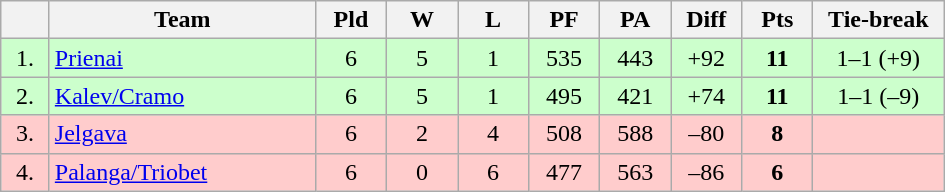<table class="wikitable" style="text-align:center">
<tr>
<th width=25></th>
<th width=170>Team</th>
<th width=40>Pld</th>
<th width=40>W</th>
<th width=40>L</th>
<th width=40>PF</th>
<th width=40>PA</th>
<th width=40>Diff</th>
<th width=40>Pts</th>
<th width=80>Tie-break</th>
</tr>
<tr style="background:#ccffcc;">
<td>1.</td>
<td align=left> <a href='#'>Prienai</a></td>
<td>6</td>
<td>5</td>
<td>1</td>
<td>535</td>
<td>443</td>
<td>+92</td>
<td><strong>11</strong></td>
<td>1–1 (+9)</td>
</tr>
<tr style="background:#ccffcc;">
<td>2.</td>
<td align=left> <a href='#'>Kalev/Cramo</a></td>
<td>6</td>
<td>5</td>
<td>1</td>
<td>495</td>
<td>421</td>
<td>+74</td>
<td><strong>11</strong></td>
<td>1–1 (–9)</td>
</tr>
<tr style="background:#ffcccc;">
<td>3.</td>
<td align=left> <a href='#'>Jelgava</a></td>
<td>6</td>
<td>2</td>
<td>4</td>
<td>508</td>
<td>588</td>
<td>–80</td>
<td><strong>8</strong></td>
<td></td>
</tr>
<tr style="background:#ffcccc;">
<td>4.</td>
<td align=left> <a href='#'>Palanga/Triobet</a></td>
<td>6</td>
<td>0</td>
<td>6</td>
<td>477</td>
<td>563</td>
<td>–86</td>
<td><strong>6</strong></td>
<td></td>
</tr>
</table>
